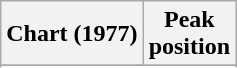<table class="wikitable sortable plainrowheaders" style="text-align:center">
<tr>
<th scope="col">Chart (1977)</th>
<th scope="col">Peak<br> position</th>
</tr>
<tr>
</tr>
<tr>
</tr>
</table>
